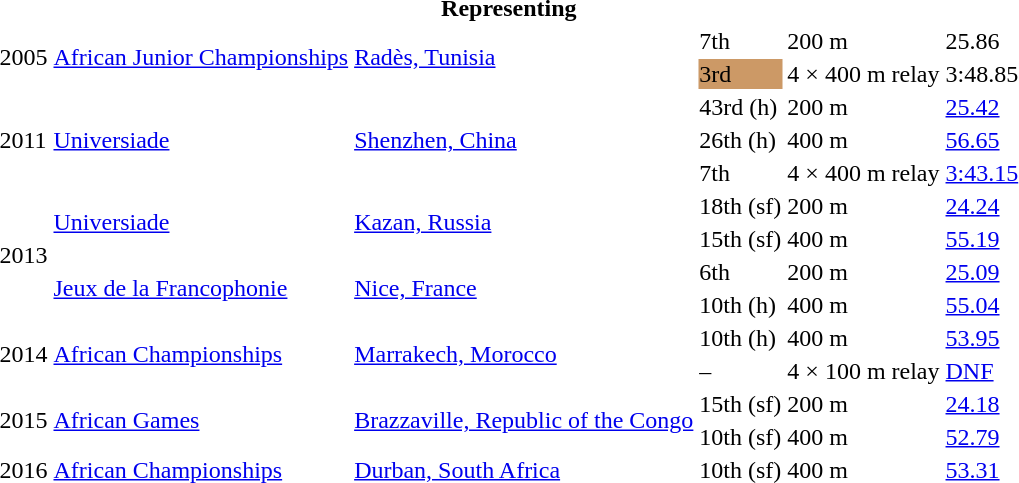<table>
<tr>
<th colspan="6">Representing </th>
</tr>
<tr>
<td rowspan=2>2005</td>
<td rowspan=2><a href='#'>African Junior Championships</a></td>
<td rowspan=2><a href='#'>Radès, Tunisia</a></td>
<td>7th</td>
<td>200 m</td>
<td>25.86</td>
</tr>
<tr>
<td bgcolor=cc9966>3rd</td>
<td>4 × 400 m relay</td>
<td>3:48.85</td>
</tr>
<tr>
<td rowspan=3>2011</td>
<td rowspan=3><a href='#'>Universiade</a></td>
<td rowspan=3><a href='#'>Shenzhen, China</a></td>
<td>43rd (h)</td>
<td>200 m</td>
<td><a href='#'>25.42</a></td>
</tr>
<tr>
<td>26th (h)</td>
<td>400 m</td>
<td><a href='#'>56.65</a></td>
</tr>
<tr>
<td>7th</td>
<td>4 × 400 m relay</td>
<td><a href='#'>3:43.15</a></td>
</tr>
<tr>
<td rowspan=4>2013</td>
<td rowspan=2><a href='#'>Universiade</a></td>
<td rowspan=2><a href='#'>Kazan, Russia</a></td>
<td>18th (sf)</td>
<td>200 m</td>
<td><a href='#'>24.24</a></td>
</tr>
<tr>
<td>15th (sf)</td>
<td>400 m</td>
<td><a href='#'>55.19</a></td>
</tr>
<tr>
<td rowspan=2><a href='#'>Jeux de la Francophonie</a></td>
<td rowspan=2><a href='#'>Nice, France</a></td>
<td>6th</td>
<td>200 m</td>
<td><a href='#'>25.09</a></td>
</tr>
<tr>
<td>10th (h)</td>
<td>400 m</td>
<td><a href='#'>55.04</a></td>
</tr>
<tr>
<td rowspan=2>2014</td>
<td rowspan=2><a href='#'>African Championships</a></td>
<td rowspan=2><a href='#'>Marrakech, Morocco</a></td>
<td>10th (h)</td>
<td>400 m</td>
<td><a href='#'>53.95</a></td>
</tr>
<tr>
<td>–</td>
<td>4 × 100 m relay</td>
<td><a href='#'>DNF</a></td>
</tr>
<tr>
<td rowspan=2>2015</td>
<td rowspan=2><a href='#'>African Games</a></td>
<td rowspan=2><a href='#'>Brazzaville, Republic of the Congo</a></td>
<td>15th (sf)</td>
<td>200 m</td>
<td><a href='#'>24.18</a></td>
</tr>
<tr>
<td>10th (sf)</td>
<td>400 m</td>
<td><a href='#'>52.79</a></td>
</tr>
<tr>
<td>2016</td>
<td><a href='#'>African Championships</a></td>
<td><a href='#'>Durban, South Africa</a></td>
<td>10th (sf)</td>
<td>400 m</td>
<td><a href='#'>53.31</a></td>
</tr>
</table>
